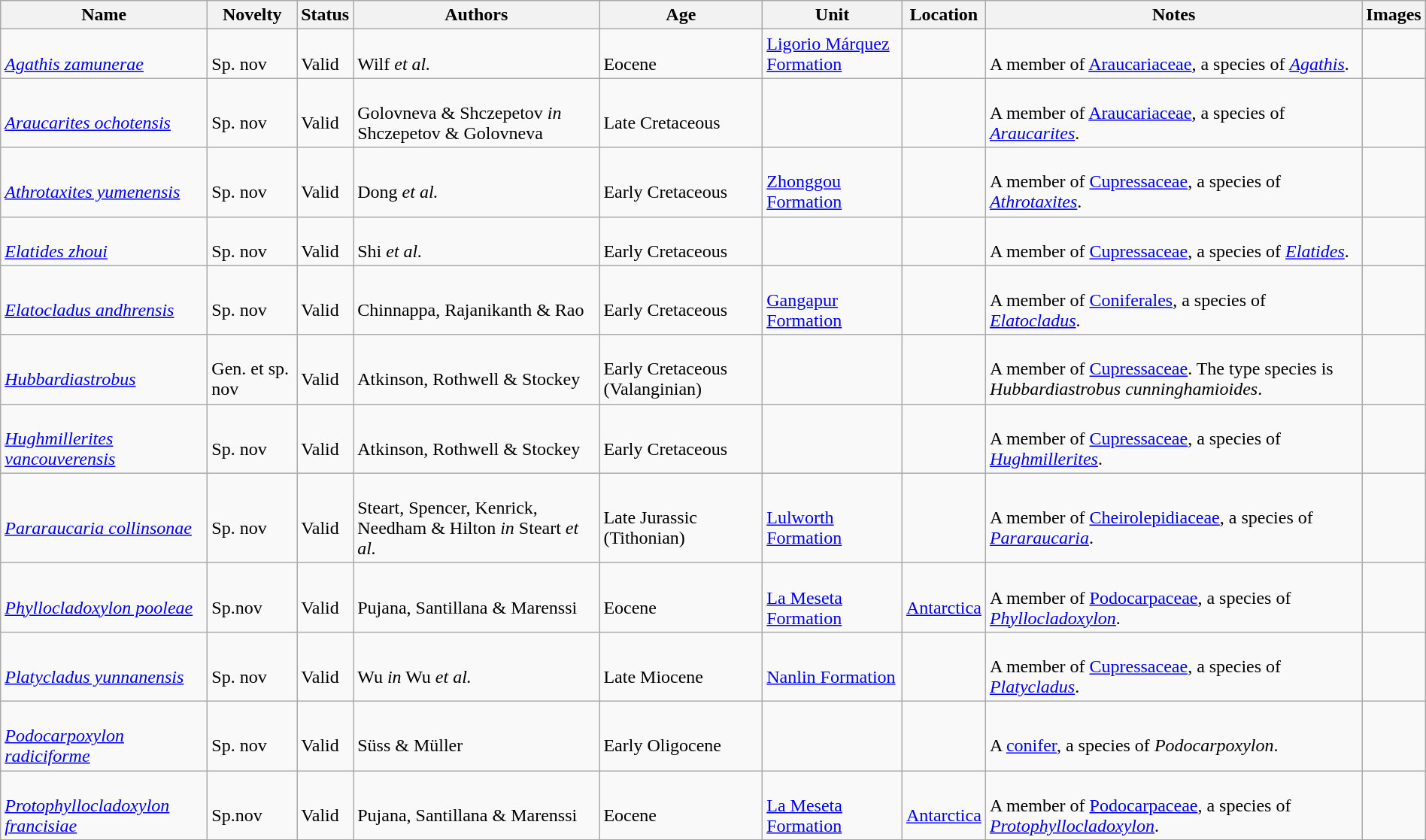<table class="wikitable sortable" align="center" width="100%">
<tr>
<th>Name</th>
<th>Novelty</th>
<th>Status</th>
<th>Authors</th>
<th>Age</th>
<th>Unit</th>
<th>Location</th>
<th>Notes</th>
<th>Images</th>
</tr>
<tr>
<td><br><em><a href='#'>Agathis zamunerae</a></em></td>
<td><br>Sp. nov</td>
<td><br>Valid</td>
<td><br>Wilf <em>et al.</em></td>
<td><br>Eocene</td>
<td><a href='#'>Ligorio Márquez Formation</a></td>
<td><br></td>
<td><br>A member of <a href='#'>Araucariaceae</a>, a species of <em><a href='#'>Agathis</a></em>.</td>
<td></td>
</tr>
<tr>
<td><br><em><a href='#'>Araucarites ochotensis</a></em></td>
<td><br>Sp. nov</td>
<td><br>Valid</td>
<td><br>Golovneva & Shczepetov <em>in</em> Shczepetov & Golovneva</td>
<td><br>Late Cretaceous</td>
<td></td>
<td><br></td>
<td><br>A member of <a href='#'>Araucariaceae</a>, a species of <em><a href='#'>Araucarites</a></em>.</td>
<td></td>
</tr>
<tr>
<td><br><em><a href='#'>Athrotaxites yumenensis</a></em></td>
<td><br>Sp. nov</td>
<td><br>Valid</td>
<td><br>Dong <em>et al.</em></td>
<td><br>Early Cretaceous</td>
<td><br><a href='#'>Zhonggou Formation</a></td>
<td><br></td>
<td><br>A member of <a href='#'>Cupressaceae</a>, a species of <em><a href='#'>Athrotaxites</a></em>.</td>
<td></td>
</tr>
<tr>
<td><br><em><a href='#'>Elatides zhoui</a></em></td>
<td><br>Sp. nov</td>
<td><br>Valid</td>
<td><br>Shi <em>et al.</em></td>
<td><br>Early Cretaceous</td>
<td></td>
<td><br></td>
<td><br>A member of <a href='#'>Cupressaceae</a>, a species of <em><a href='#'>Elatides</a></em>.</td>
<td></td>
</tr>
<tr>
<td><br><em><a href='#'>Elatocladus andhrensis</a></em></td>
<td><br>Sp. nov</td>
<td><br>Valid</td>
<td><br>Chinnappa, Rajanikanth & Rao</td>
<td><br>Early Cretaceous</td>
<td><br><a href='#'>Gangapur Formation</a></td>
<td><br></td>
<td><br>A member of <a href='#'>Coniferales</a>, a species of <em><a href='#'>Elatocladus</a></em>.</td>
<td></td>
</tr>
<tr>
<td><br><em><a href='#'>Hubbardiastrobus</a></em></td>
<td><br>Gen. et sp. nov</td>
<td><br>Valid</td>
<td><br>Atkinson, Rothwell & Stockey</td>
<td><br>Early Cretaceous (Valanginian)</td>
<td></td>
<td><br></td>
<td><br>A member of <a href='#'>Cupressaceae</a>. The type species is <em>Hubbardiastrobus cunninghamioides</em>.</td>
<td></td>
</tr>
<tr>
<td><br><em><a href='#'>Hughmillerites vancouverensis</a></em></td>
<td><br>Sp. nov</td>
<td><br>Valid</td>
<td><br>Atkinson, Rothwell & Stockey</td>
<td><br>Early Cretaceous</td>
<td></td>
<td><br></td>
<td><br>A member of <a href='#'>Cupressaceae</a>, a species of <em><a href='#'>Hughmillerites</a></em>.</td>
<td></td>
</tr>
<tr>
<td><br><em><a href='#'>Pararaucaria collinsonae</a></em></td>
<td><br>Sp. nov</td>
<td><br>Valid</td>
<td><br>Steart, Spencer, Kenrick, Needham & Hilton <em>in</em> Steart <em>et al.</em></td>
<td><br>Late Jurassic (Tithonian)</td>
<td><br><a href='#'>Lulworth Formation</a></td>
<td><br></td>
<td><br>A member of <a href='#'>Cheirolepidiaceae</a>, a species of <em><a href='#'>Pararaucaria</a></em>.</td>
<td></td>
</tr>
<tr>
<td><br><em><a href='#'>Phyllocladoxylon pooleae</a></em></td>
<td><br>Sp.nov</td>
<td><br>Valid</td>
<td><br>Pujana, Santillana & Marenssi</td>
<td><br>Eocene</td>
<td><br><a href='#'>La Meseta Formation</a></td>
<td><br><a href='#'>Antarctica</a></td>
<td><br>A member of <a href='#'>Podocarpaceae</a>, a species of <em><a href='#'>Phyllocladoxylon</a></em>.</td>
<td></td>
</tr>
<tr>
<td><br><em><a href='#'>Platycladus yunnanensis</a></em></td>
<td><br>Sp. nov</td>
<td><br>Valid</td>
<td><br>Wu <em>in</em> Wu <em>et al.</em></td>
<td><br>Late Miocene</td>
<td><br><a href='#'>Nanlin Formation</a></td>
<td><br></td>
<td><br>A member of <a href='#'>Cupressaceae</a>, a species of <em><a href='#'>Platycladus</a></em>.</td>
<td></td>
</tr>
<tr>
<td><br><em><a href='#'>Podocarpoxylon radiciforme</a></em></td>
<td><br>Sp. nov</td>
<td><br>Valid</td>
<td><br>Süss & Müller</td>
<td><br>Early Oligocene</td>
<td></td>
<td><br></td>
<td><br>A <a href='#'>conifer</a>, a species of <em>Podocarpoxylon</em>.</td>
<td></td>
</tr>
<tr>
<td><br><em><a href='#'>Protophyllocladoxylon francisiae</a></em></td>
<td><br>Sp.nov</td>
<td><br>Valid</td>
<td><br>Pujana, Santillana & Marenssi</td>
<td><br>Eocene</td>
<td><br><a href='#'>La Meseta Formation</a></td>
<td><br><a href='#'>Antarctica</a></td>
<td><br>A member of <a href='#'>Podocarpaceae</a>, a species of <em><a href='#'>Protophyllocladoxylon</a></em>.</td>
<td></td>
</tr>
<tr>
</tr>
</table>
